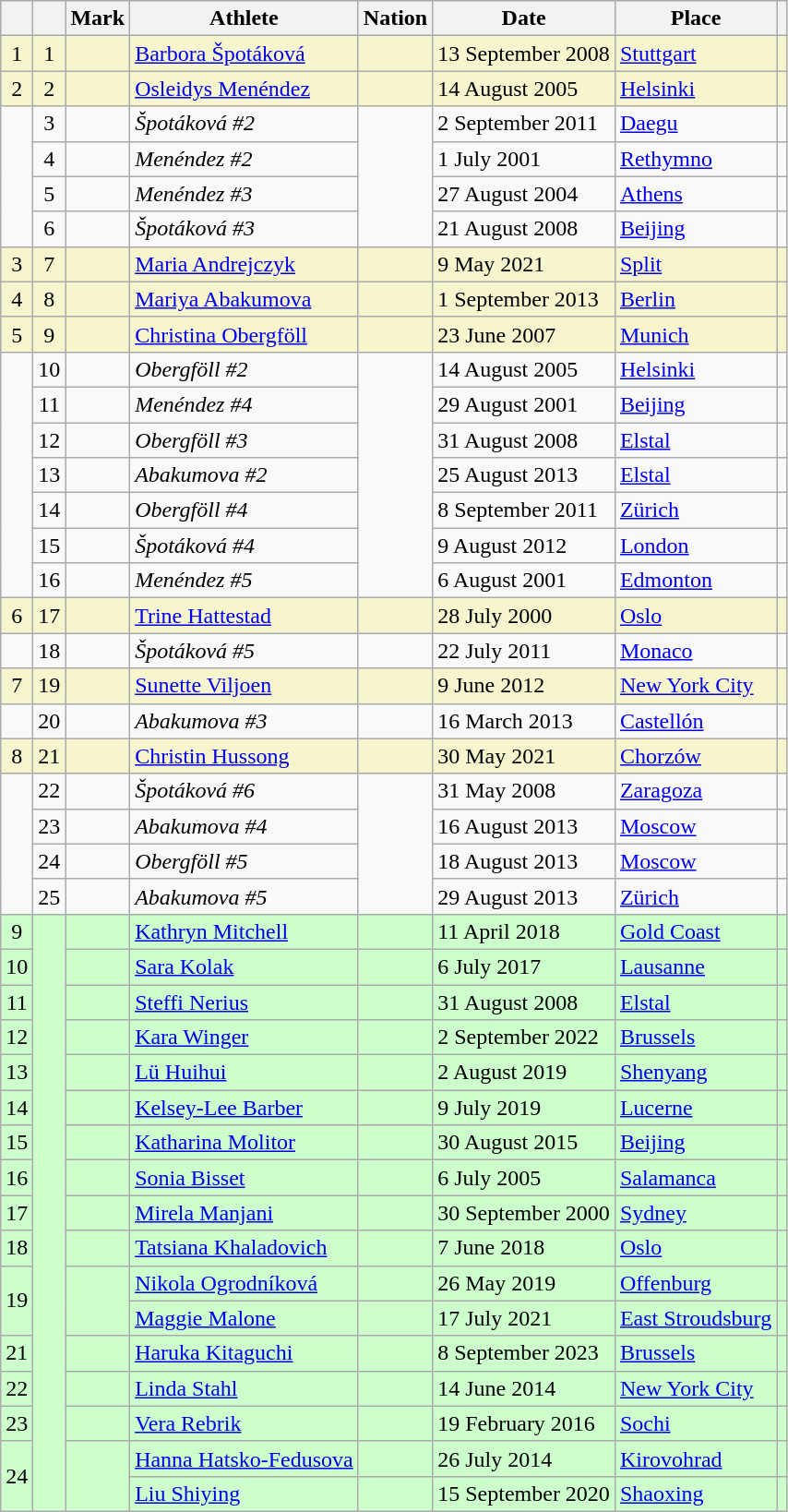<table class="wikitable sortable">
<tr>
<th></th>
<th></th>
<th>Mark</th>
<th>Athlete</th>
<th>Nation</th>
<th>Date</th>
<th>Place</th>
<th class="unsortable"></th>
</tr>
<tr bgcolor="#f6F5CE">
<td align=center>1</td>
<td align=center>1</td>
<td></td>
<td><a href='#'>Barbora Špotáková</a></td>
<td></td>
<td>13 September 2008</td>
<td><a href='#'>Stuttgart</a></td>
<td></td>
</tr>
<tr bgcolor="#f6F5CE">
<td align=center>2</td>
<td align=center>2</td>
<td></td>
<td><a href='#'>Osleidys Menéndez</a></td>
<td></td>
<td>14 August 2005</td>
<td><a href='#'>Helsinki</a></td>
<td></td>
</tr>
<tr>
<td rowspan=4></td>
<td align=center>3</td>
<td></td>
<td><em>Špotáková #2</em></td>
<td rowspan=4></td>
<td>2 September 2011</td>
<td><a href='#'>Daegu</a></td>
<td></td>
</tr>
<tr>
<td align=center>4</td>
<td></td>
<td><em>Menéndez #2</em></td>
<td>1 July 2001</td>
<td><a href='#'>Rethymno</a></td>
<td></td>
</tr>
<tr>
<td align=center>5</td>
<td></td>
<td><em>Menéndez #3</em></td>
<td>27 August 2004</td>
<td><a href='#'>Athens</a></td>
<td></td>
</tr>
<tr>
<td align=center>6</td>
<td></td>
<td><em>Špotáková #3</em></td>
<td>21 August 2008</td>
<td><a href='#'>Beijing</a></td>
<td></td>
</tr>
<tr bgcolor="#f6F5CE">
<td align=center>3</td>
<td align=center>7</td>
<td></td>
<td><a href='#'>Maria Andrejczyk</a></td>
<td></td>
<td>9 May 2021</td>
<td><a href='#'>Split</a></td>
<td></td>
</tr>
<tr bgcolor="#f6F5CE">
<td align=center>4</td>
<td align=center>8</td>
<td></td>
<td><a href='#'>Mariya Abakumova</a></td>
<td></td>
<td>1 September 2013</td>
<td><a href='#'>Berlin</a></td>
<td></td>
</tr>
<tr bgcolor="#f6F5CE">
<td align=center>5</td>
<td align=center>9</td>
<td></td>
<td><a href='#'>Christina Obergföll</a></td>
<td></td>
<td>23 June 2007</td>
<td><a href='#'>Munich</a></td>
<td></td>
</tr>
<tr>
<td rowspan=7></td>
<td align=center>10</td>
<td></td>
<td><em>Obergföll #2</em></td>
<td rowspan=7></td>
<td>14 August 2005</td>
<td><a href='#'>Helsinki</a></td>
<td></td>
</tr>
<tr>
<td align=center>11</td>
<td></td>
<td><em>Menéndez #4</em></td>
<td>29 August 2001</td>
<td><a href='#'>Beijing</a></td>
<td></td>
</tr>
<tr>
<td align=center>12</td>
<td></td>
<td><em>Obergföll #3</em></td>
<td>31 August 2008</td>
<td><a href='#'>Elstal</a></td>
<td></td>
</tr>
<tr>
<td align=center>13</td>
<td></td>
<td><em>Abakumova #2</em></td>
<td>25 August 2013</td>
<td><a href='#'>Elstal</a></td>
<td></td>
</tr>
<tr>
<td align=center>14</td>
<td></td>
<td><em>Obergföll #4</em></td>
<td>8 September 2011</td>
<td><a href='#'>Zürich</a></td>
<td></td>
</tr>
<tr>
<td align=center>15</td>
<td></td>
<td><em>Špotáková #4</em></td>
<td>9 August 2012</td>
<td><a href='#'>London</a></td>
<td></td>
</tr>
<tr>
<td align=center>16</td>
<td></td>
<td><em>Menéndez #5</em></td>
<td>6 August 2001</td>
<td><a href='#'>Edmonton</a></td>
<td></td>
</tr>
<tr bgcolor="#f6F5CE">
<td align=center>6</td>
<td align=center>17</td>
<td></td>
<td><a href='#'>Trine Hattestad</a></td>
<td></td>
<td>28 July 2000</td>
<td><a href='#'>Oslo</a></td>
<td></td>
</tr>
<tr>
<td></td>
<td align=center>18</td>
<td></td>
<td><em>Špotáková #5</em></td>
<td></td>
<td>22 July 2011</td>
<td><a href='#'>Monaco</a></td>
<td></td>
</tr>
<tr bgcolor="#f6F5CE">
<td align=center>7</td>
<td align=center>19</td>
<td></td>
<td><a href='#'>Sunette Viljoen</a></td>
<td></td>
<td>9 June 2012</td>
<td><a href='#'>New York City</a></td>
<td></td>
</tr>
<tr>
<td></td>
<td align=center>20</td>
<td></td>
<td><em>Abakumova #3</em></td>
<td></td>
<td>16 March 2013</td>
<td><a href='#'>Castellón</a></td>
<td></td>
</tr>
<tr bgcolor="#f6F5CE">
<td align=center>8</td>
<td align=center>21</td>
<td></td>
<td><a href='#'>Christin Hussong</a></td>
<td></td>
<td>30 May 2021</td>
<td><a href='#'>Chorzów</a></td>
<td></td>
</tr>
<tr>
<td rowspan=4></td>
<td align=center>22</td>
<td></td>
<td><em>Špotáková #6</em></td>
<td rowspan=4></td>
<td>31 May 2008</td>
<td><a href='#'>Zaragoza</a></td>
<td></td>
</tr>
<tr>
<td align=center>23</td>
<td></td>
<td><em>Abakumova #4</em></td>
<td>16 August 2013</td>
<td><a href='#'>Moscow</a></td>
<td></td>
</tr>
<tr>
<td align=center>24</td>
<td></td>
<td><em>Obergföll #5</em></td>
<td>18 August 2013</td>
<td><a href='#'>Moscow</a></td>
<td></td>
</tr>
<tr>
<td align=center>25</td>
<td></td>
<td><em>Abakumova #5</em></td>
<td>29 August 2013</td>
<td><a href='#'>Zürich</a></td>
<td></td>
</tr>
<tr bgcolor=#CCFFCC>
<td align=center>9</td>
<td rowspan=17></td>
<td></td>
<td><a href='#'>Kathryn Mitchell</a></td>
<td></td>
<td>11 April 2018</td>
<td><a href='#'>Gold Coast</a></td>
<td></td>
</tr>
<tr bgcolor=#CCFFCC>
<td align=center>10</td>
<td></td>
<td><a href='#'>Sara Kolak</a></td>
<td></td>
<td>6 July 2017</td>
<td><a href='#'>Lausanne</a></td>
<td></td>
</tr>
<tr bgcolor=#CCFFCC>
<td align=center>11</td>
<td></td>
<td><a href='#'>Steffi Nerius</a></td>
<td></td>
<td>31 August 2008</td>
<td><a href='#'>Elstal</a></td>
<td></td>
</tr>
<tr bgcolor=#CCFFCC>
<td align=center>12</td>
<td></td>
<td><a href='#'>Kara Winger</a></td>
<td></td>
<td>2 September 2022</td>
<td><a href='#'>Brussels</a></td>
<td></td>
</tr>
<tr bgcolor="#CCFFCC">
<td align="center">13</td>
<td></td>
<td><a href='#'>Lü Huihui</a></td>
<td></td>
<td>2 August 2019</td>
<td><a href='#'>Shenyang</a></td>
<td></td>
</tr>
<tr bgcolor="#CCFFCC">
<td align="center">14</td>
<td></td>
<td><a href='#'>Kelsey-Lee Barber</a></td>
<td></td>
<td>9 July 2019</td>
<td><a href='#'>Lucerne</a></td>
<td></td>
</tr>
<tr bgcolor="#CCFFCC">
<td align="center">15</td>
<td></td>
<td><a href='#'>Katharina Molitor</a></td>
<td></td>
<td>30 August 2015</td>
<td><a href='#'>Beijing</a></td>
<td></td>
</tr>
<tr bgcolor="#CCFFCC">
<td align="center">16</td>
<td></td>
<td><a href='#'>Sonia Bisset</a></td>
<td></td>
<td>6 July 2005</td>
<td><a href='#'>Salamanca</a></td>
<td></td>
</tr>
<tr bgcolor="#CCFFCC">
<td align="center">17</td>
<td></td>
<td><a href='#'>Mirela Manjani</a></td>
<td></td>
<td>30 September 2000</td>
<td><a href='#'>Sydney</a></td>
<td></td>
</tr>
<tr bgcolor="#CCFFCC">
<td align="center">18</td>
<td></td>
<td><a href='#'>Tatsiana Khaladovich</a></td>
<td></td>
<td>7 June 2018</td>
<td><a href='#'>Oslo</a></td>
<td></td>
</tr>
<tr bgcolor="#CCFFCC">
<td rowspan="2" align="center">19</td>
<td rowspan="2"></td>
<td><a href='#'>Nikola Ogrodníková</a></td>
<td></td>
<td>26 May 2019</td>
<td><a href='#'>Offenburg</a></td>
<td></td>
</tr>
<tr bgcolor=#CCFFCC>
<td><a href='#'>Maggie Malone</a></td>
<td></td>
<td>17 July 2021</td>
<td><a href='#'>East Stroudsburg</a></td>
<td></td>
</tr>
<tr bgcolor=#CCFFCC>
<td align=center>21</td>
<td></td>
<td><a href='#'>Haruka Kitaguchi</a></td>
<td></td>
<td>8 September 2023</td>
<td><a href='#'>Brussels</a></td>
<td></td>
</tr>
<tr bgcolor=#CCFFCC>
<td align=center>22</td>
<td></td>
<td><a href='#'>Linda Stahl</a></td>
<td></td>
<td>14 June 2014</td>
<td><a href='#'>New York City</a></td>
<td></td>
</tr>
<tr bgcolor=#CCFFCC>
<td align=center>23</td>
<td></td>
<td><a href='#'>Vera Rebrik</a></td>
<td></td>
<td>19 February 2016</td>
<td><a href='#'>Sochi</a></td>
<td></td>
</tr>
<tr bgcolor=#CCFFCC>
<td align=center rowspan=2>24</td>
<td rowspan=2></td>
<td><a href='#'>Hanna Hatsko-Fedusova</a></td>
<td></td>
<td>26 July 2014</td>
<td><a href='#'>Kirovohrad</a></td>
<td></td>
</tr>
<tr bgcolor=#CCFFCC>
<td><a href='#'>Liu Shiying</a></td>
<td></td>
<td>15 September 2020</td>
<td><a href='#'>Shaoxing</a></td>
<td></td>
</tr>
</table>
